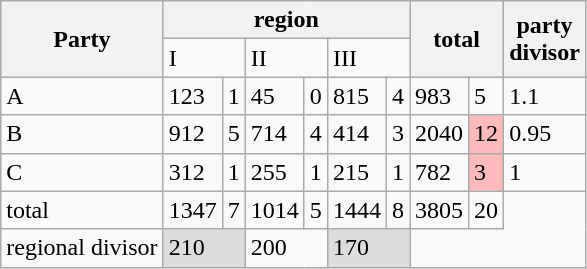<table class="wikitable">
<tr>
<th rowspan="2">Party</th>
<th colspan="6">region</th>
<th colspan="2" rowspan="2">total</th>
<th rowspan="2">party<br>divisor</th>
</tr>
<tr>
<td colspan="2">I</td>
<td colspan=2>II</td>
<td colspan=2>III</td>
</tr>
<tr>
<td>A</td>
<td>123</td>
<td>1</td>
<td>45</td>
<td>0</td>
<td>815</td>
<td>4</td>
<td>983</td>
<td>5</td>
<td>1.1</td>
</tr>
<tr>
<td>B</td>
<td>912</td>
<td>5</td>
<td>714</td>
<td>4</td>
<td>414</td>
<td>3</td>
<td>2040</td>
<td bgcolor=#ffbbbb>12</td>
<td>0.95</td>
</tr>
<tr>
<td>C</td>
<td>312</td>
<td>1</td>
<td>255</td>
<td>1</td>
<td>215</td>
<td>1</td>
<td>782</td>
<td bgcolor=#ffbbbb>3</td>
<td>1</td>
</tr>
<tr>
<td>total</td>
<td>1347</td>
<td>7</td>
<td>1014</td>
<td>5</td>
<td>1444</td>
<td>8</td>
<td>3805</td>
<td>20</td>
</tr>
<tr>
<td>regional divisor</td>
<td bgcolor=#dddddd colspan=2>210</td>
<td colspan=2>200</td>
<td bgcolor=#dddddd colspan=2>170</td>
</tr>
</table>
